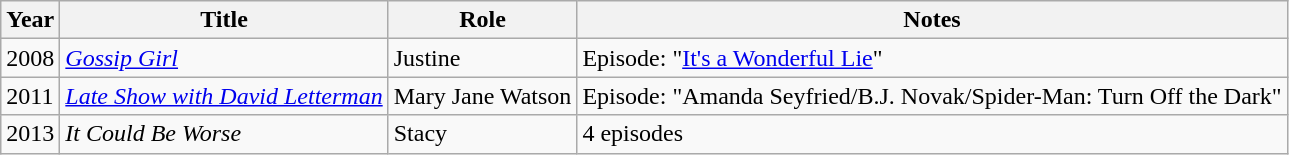<table class="wikitable">
<tr>
<th scope="col">Year</th>
<th scope="col">Title</th>
<th scope="col">Role</th>
<th scope="col" class="unsortable">Notes</th>
</tr>
<tr>
<td>2008</td>
<td><em><a href='#'>Gossip Girl</a></em></td>
<td>Justine</td>
<td>Episode: "<a href='#'>It's a Wonderful Lie</a>"</td>
</tr>
<tr>
<td>2011</td>
<td><em><a href='#'>Late Show with David Letterman</a></em></td>
<td>Mary Jane Watson</td>
<td>Episode: "Amanda Seyfried/B.J. Novak/Spider-Man: Turn Off the Dark"</td>
</tr>
<tr>
<td>2013</td>
<td><em>It Could Be Worse</em></td>
<td>Stacy</td>
<td>4 episodes</td>
</tr>
</table>
